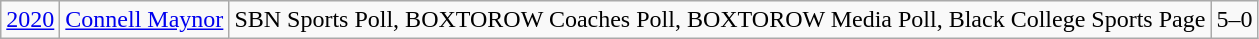<table class="wikitable">
<tr>
<td><a href='#'>2020</a></td>
<td><a href='#'>Connell Maynor</a></td>
<td>SBN Sports Poll, BOXTOROW Coaches Poll, BOXTOROW Media Poll, Black College Sports Page</td>
<td>5–0</td>
</tr>
</table>
